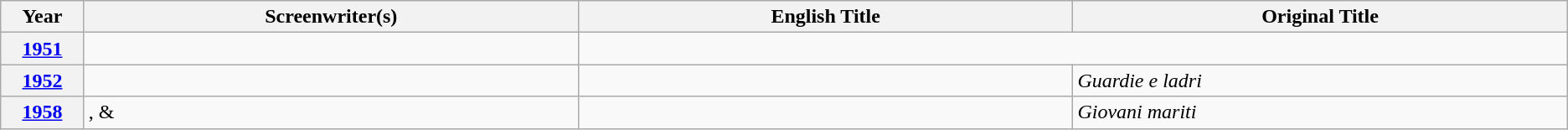<table class="wikitable unsortable">
<tr>
<th scope="col" style="width:1%;">Year</th>
<th scope="col" style="width:10%;">Screenwriter(s)</th>
<th scope="col" style="width:10%;">English Title</th>
<th scope="col" style="width:10%;" class="unsortable">Original Title</th>
</tr>
<tr>
<th style="text-align:center;"><a href='#'>1951</a></th>
<td></td>
<td colspan="2"></td>
</tr>
<tr>
<th style="text-align:center;"><a href='#'>1952</a></th>
<td></td>
<td></td>
<td><em>Guardie e ladri</em></td>
</tr>
<tr>
<th style="text-align:center;"><a href='#'>1958</a></th>
<td>,  & </td>
<td></td>
<td><em>Giovani mariti</em></td>
</tr>
</table>
